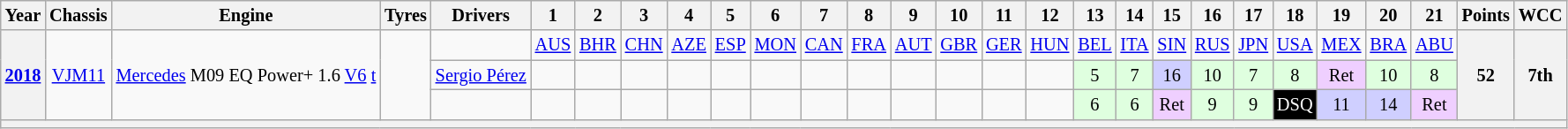<table class="wikitable" style="text-align:center; font-size:85%">
<tr>
<th>Year</th>
<th>Chassis</th>
<th>Engine</th>
<th>Tyres</th>
<th>Drivers</th>
<th>1</th>
<th>2</th>
<th>3</th>
<th>4</th>
<th>5</th>
<th>6</th>
<th>7</th>
<th>8</th>
<th>9</th>
<th>10</th>
<th>11</th>
<th>12</th>
<th>13</th>
<th>14</th>
<th>15</th>
<th>16</th>
<th>17</th>
<th>18</th>
<th>19</th>
<th>20</th>
<th>21</th>
<th>Points</th>
<th>WCC</th>
</tr>
<tr>
<th rowspan="3"><a href='#'>2018</a></th>
<td rowspan="3"><a href='#'>VJM11</a></td>
<td rowspan="3"><a href='#'>Mercedes</a> M09 EQ Power+ 1.6 <a href='#'>V6</a> <a href='#'>t</a></td>
<td rowspan="3"></td>
<td></td>
<td><a href='#'>AUS</a></td>
<td><a href='#'>BHR</a></td>
<td><a href='#'>CHN</a></td>
<td><a href='#'>AZE</a></td>
<td><a href='#'>ESP</a></td>
<td><a href='#'>MON</a></td>
<td><a href='#'>CAN</a></td>
<td><a href='#'>FRA</a></td>
<td><a href='#'>AUT</a></td>
<td><a href='#'>GBR</a></td>
<td><a href='#'>GER</a></td>
<td><a href='#'>HUN</a></td>
<td><a href='#'>BEL</a></td>
<td><a href='#'>ITA</a></td>
<td><a href='#'>SIN</a></td>
<td><a href='#'>RUS</a></td>
<td><a href='#'>JPN</a></td>
<td><a href='#'>USA</a></td>
<td><a href='#'>MEX</a></td>
<td><a href='#'>BRA</a></td>
<td><a href='#'>ABU</a></td>
<th rowspan="3">52</th>
<th rowspan="3">7th</th>
</tr>
<tr>
<td align="left"> <a href='#'>Sergio Pérez</a></td>
<td></td>
<td></td>
<td></td>
<td></td>
<td></td>
<td></td>
<td></td>
<td></td>
<td></td>
<td></td>
<td></td>
<td></td>
<td style="background:#dfffdf;">5</td>
<td style="background:#dfffdf;">7</td>
<td style="background:#CFCFFF;">16</td>
<td style="background:#dfffdf;">10</td>
<td style="background:#dfffdf;">7</td>
<td style="background:#dfffdf;">8</td>
<td style="background:#EFCFFF;">Ret</td>
<td style="background:#dfffdf;">10</td>
<td style="background:#dfffdf;">8</td>
</tr>
<tr>
<td align="left"></td>
<td></td>
<td></td>
<td></td>
<td></td>
<td></td>
<td></td>
<td></td>
<td></td>
<td></td>
<td></td>
<td></td>
<td></td>
<td style="background:#dfffdf;">6</td>
<td style="background:#dfffdf;">6</td>
<td style="background:#EFCFFF;">Ret</td>
<td style="background:#dfffdf;">9</td>
<td style="background:#dfffdf;">9</td>
<td style="background:#000000; color:white">DSQ</td>
<td style="background:#CFCFFF;">11</td>
<td style="background:#CFCFFF;">14</td>
<td style="background:#EFCFFF;">Ret</td>
</tr>
<tr>
<th colspan="28"></th>
</tr>
</table>
